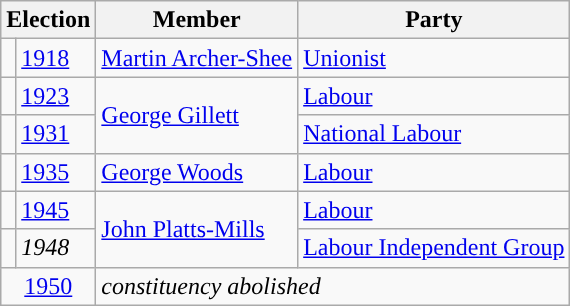<table class="wikitable">
<tr>
<th colspan="2">Election</th>
<th>Member</th>
<th>Party</th>
</tr>
<tr>
<td style="color:inherit;background-color: "></td>
<td><a href='#'>1918</a></td>
<td><a href='#'>Martin Archer-Shee</a></td>
<td><a href='#'>Unionist</a></td>
</tr>
<tr>
<td style="color:inherit;background-color: "></td>
<td><a href='#'>1923</a></td>
<td rowspan="2"><a href='#'>George Gillett</a></td>
<td><a href='#'>Labour</a></td>
</tr>
<tr>
<td style="color:inherit;background-color: "></td>
<td><a href='#'>1931</a></td>
<td><a href='#'>National Labour</a></td>
</tr>
<tr>
<td style="color:inherit;background-color: "></td>
<td><a href='#'>1935</a></td>
<td><a href='#'>George Woods</a></td>
<td><a href='#'>Labour</a></td>
</tr>
<tr>
<td style="color:inherit;background-color: "></td>
<td><a href='#'>1945</a></td>
<td rowspan="2"><a href='#'>John Platts-Mills</a></td>
<td><a href='#'>Labour</a></td>
</tr>
<tr>
<td style="color:inherit;background-color: "></td>
<td><em>1948</em></td>
<td><a href='#'>Labour Independent Group</a></td>
</tr>
<tr>
<td colspan="2" align="center"><a href='#'>1950</a></td>
<td colspan="2"><em>constituency abolished</em></td>
</tr>
</table>
